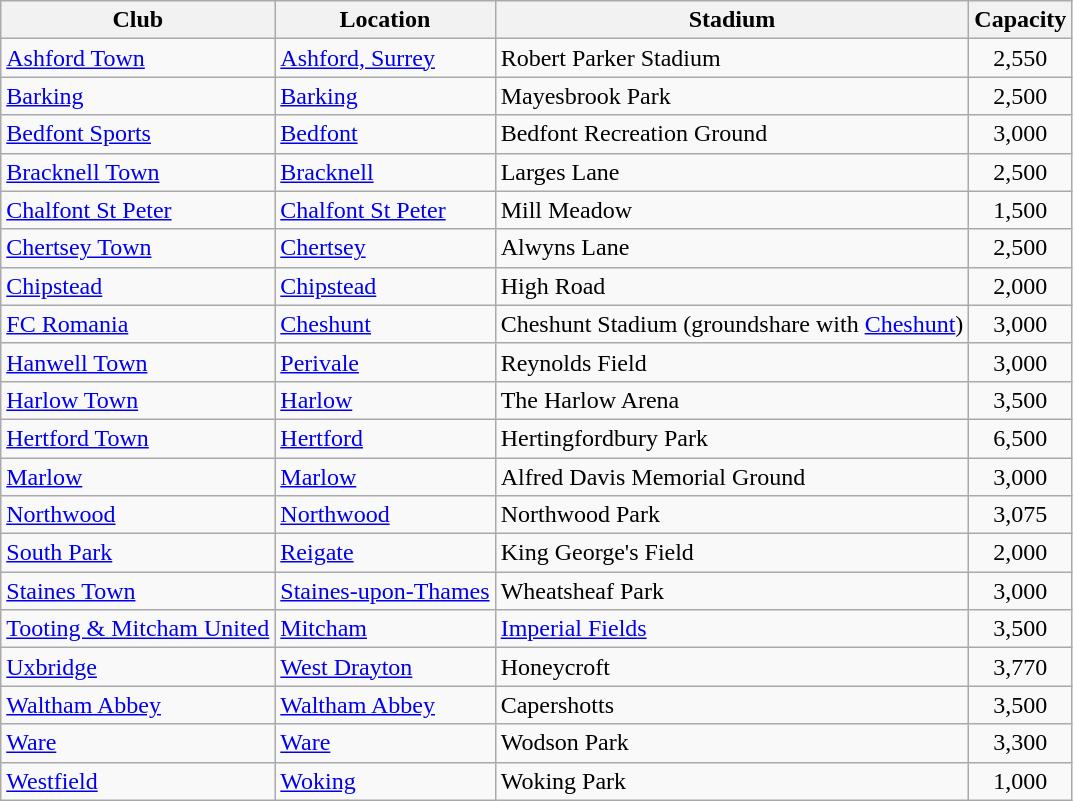<table class="wikitable sortable">
<tr>
<th>Club</th>
<th>Location</th>
<th>Stadium</th>
<th>Capacity</th>
</tr>
<tr>
<td><a href='#'>Ashford Town</a></td>
<td><a href='#'>Ashford, Surrey</a></td>
<td>Robert Parker Stadium</td>
<td align="center">2,550</td>
</tr>
<tr>
<td><a href='#'>Barking</a></td>
<td><a href='#'>Barking</a></td>
<td>Mayesbrook Park</td>
<td align="center">2,500</td>
</tr>
<tr>
<td><a href='#'>Bedfont Sports</a></td>
<td><a href='#'>Bedfont</a></td>
<td>Bedfont Recreation Ground</td>
<td align="center">3,000</td>
</tr>
<tr>
<td><a href='#'>Bracknell Town</a></td>
<td><a href='#'>Bracknell</a></td>
<td>Larges Lane</td>
<td align="center">2,500</td>
</tr>
<tr>
<td><a href='#'>Chalfont St Peter</a></td>
<td><a href='#'>Chalfont St Peter</a></td>
<td>Mill Meadow</td>
<td align="center">1,500</td>
</tr>
<tr>
<td><a href='#'>Chertsey Town</a></td>
<td><a href='#'>Chertsey</a></td>
<td>Alwyns Lane</td>
<td align="center">2,500</td>
</tr>
<tr>
<td><a href='#'>Chipstead</a></td>
<td><a href='#'>Chipstead</a></td>
<td>High Road</td>
<td align="center">2,000</td>
</tr>
<tr>
<td><a href='#'>FC Romania</a></td>
<td><a href='#'>Cheshunt</a></td>
<td>Cheshunt Stadium (groundshare with <a href='#'>Cheshunt</a>)</td>
<td align="center">3,000</td>
</tr>
<tr>
<td><a href='#'>Hanwell Town</a></td>
<td><a href='#'>Perivale</a></td>
<td>Reynolds Field</td>
<td align="center">3,000</td>
</tr>
<tr>
<td><a href='#'>Harlow Town</a></td>
<td><a href='#'>Harlow</a></td>
<td>The Harlow Arena</td>
<td align="center">3,500</td>
</tr>
<tr>
<td><a href='#'>Hertford Town</a></td>
<td><a href='#'>Hertford</a></td>
<td>Hertingfordbury Park</td>
<td align="center">6,500</td>
</tr>
<tr>
<td><a href='#'>Marlow</a></td>
<td><a href='#'>Marlow</a></td>
<td>Alfred Davis Memorial Ground</td>
<td align="center">3,000</td>
</tr>
<tr>
<td><a href='#'>Northwood</a></td>
<td><a href='#'>Northwood</a></td>
<td>Northwood Park</td>
<td align="center">3,075</td>
</tr>
<tr>
<td><a href='#'>South Park</a></td>
<td><a href='#'>Reigate</a></td>
<td>King George's Field</td>
<td align="center">2,000</td>
</tr>
<tr>
<td><a href='#'>Staines Town</a></td>
<td><a href='#'>Staines-upon-Thames</a></td>
<td>Wheatsheaf Park</td>
<td align="center">3,000</td>
</tr>
<tr>
<td><a href='#'>Tooting & Mitcham United</a></td>
<td><a href='#'>Mitcham</a></td>
<td><a href='#'>Imperial Fields</a></td>
<td align="center">3,500</td>
</tr>
<tr>
<td><a href='#'>Uxbridge</a></td>
<td><a href='#'>West Drayton</a></td>
<td>Honeycroft</td>
<td align="center">3,770</td>
</tr>
<tr>
<td><a href='#'>Waltham Abbey</a></td>
<td><a href='#'>Waltham Abbey</a></td>
<td>Capershotts</td>
<td align="center">3,500</td>
</tr>
<tr>
<td><a href='#'>Ware</a></td>
<td><a href='#'>Ware</a></td>
<td>Wodson Park</td>
<td align="center">3,300</td>
</tr>
<tr>
<td><a href='#'>Westfield</a></td>
<td><a href='#'>Woking</a> </td>
<td>Woking Park</td>
<td align="center">1,000</td>
</tr>
</table>
